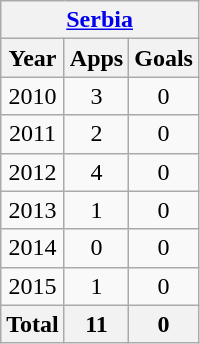<table class="wikitable" style="text-align:center">
<tr>
<th colspan="3"><a href='#'>Serbia</a></th>
</tr>
<tr>
<th>Year</th>
<th>Apps</th>
<th>Goals</th>
</tr>
<tr>
<td>2010</td>
<td>3</td>
<td>0</td>
</tr>
<tr>
<td>2011</td>
<td>2</td>
<td>0</td>
</tr>
<tr>
<td>2012</td>
<td>4</td>
<td>0</td>
</tr>
<tr>
<td>2013</td>
<td>1</td>
<td>0</td>
</tr>
<tr>
<td>2014</td>
<td>0</td>
<td>0</td>
</tr>
<tr>
<td>2015</td>
<td>1</td>
<td>0</td>
</tr>
<tr>
<th>Total</th>
<th>11</th>
<th>0</th>
</tr>
</table>
